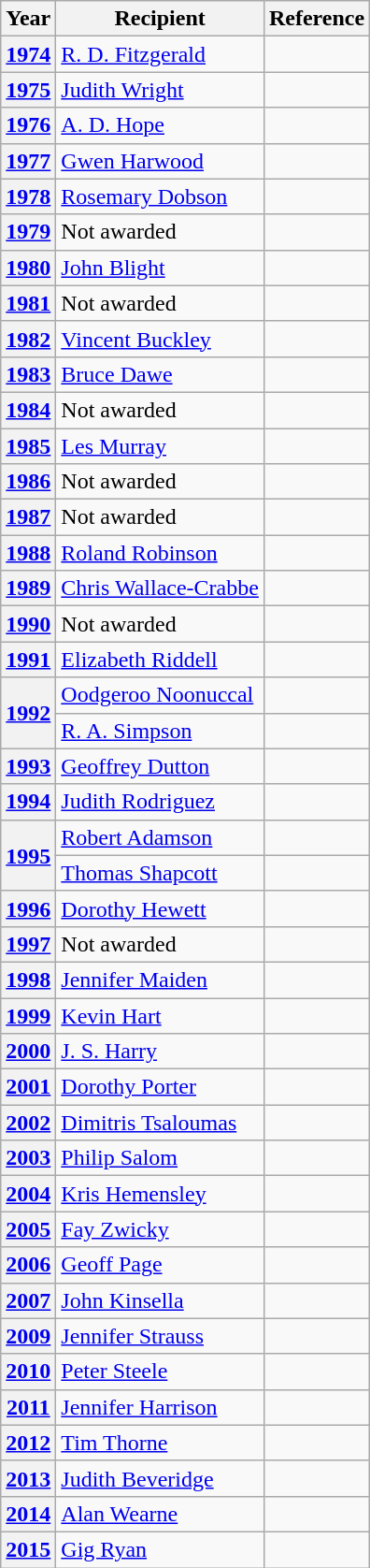<table class="wikitable">
<tr>
<th>Year</th>
<th>Recipient</th>
<th>Reference</th>
</tr>
<tr>
<th><a href='#'>1974</a></th>
<td><a href='#'>R. D. Fitzgerald</a></td>
<td></td>
</tr>
<tr>
<th><a href='#'>1975</a></th>
<td><a href='#'>Judith Wright</a></td>
<td></td>
</tr>
<tr>
<th><a href='#'>1976</a></th>
<td><a href='#'>A. D. Hope</a></td>
<td></td>
</tr>
<tr>
<th><a href='#'>1977</a></th>
<td><a href='#'>Gwen Harwood</a></td>
<td></td>
</tr>
<tr>
<th><a href='#'>1978</a></th>
<td><a href='#'>Rosemary Dobson</a></td>
<td></td>
</tr>
<tr>
<th><a href='#'>1979</a></th>
<td>Not awarded</td>
<td></td>
</tr>
<tr>
<th><a href='#'>1980</a></th>
<td><a href='#'>John Blight</a></td>
<td></td>
</tr>
<tr>
<th><a href='#'>1981</a></th>
<td>Not awarded</td>
<td></td>
</tr>
<tr>
<th><a href='#'>1982</a></th>
<td><a href='#'>Vincent Buckley</a></td>
<td></td>
</tr>
<tr>
<th><a href='#'>1983</a></th>
<td><a href='#'>Bruce Dawe</a></td>
<td></td>
</tr>
<tr>
<th><a href='#'>1984</a></th>
<td>Not awarded</td>
<td></td>
</tr>
<tr>
<th><a href='#'>1985</a></th>
<td><a href='#'>Les Murray</a></td>
<td></td>
</tr>
<tr>
<th><a href='#'>1986</a></th>
<td>Not awarded</td>
<td></td>
</tr>
<tr>
<th><a href='#'>1987</a></th>
<td>Not awarded</td>
<td></td>
</tr>
<tr>
<th><a href='#'>1988</a></th>
<td><a href='#'>Roland Robinson</a></td>
<td></td>
</tr>
<tr>
<th><a href='#'>1989</a></th>
<td><a href='#'>Chris Wallace-Crabbe</a></td>
<td></td>
</tr>
<tr>
<th><a href='#'>1990</a></th>
<td>Not awarded</td>
<td></td>
</tr>
<tr>
<th><a href='#'>1991</a></th>
<td><a href='#'>Elizabeth Riddell</a></td>
<td></td>
</tr>
<tr>
<th rowspan="2"><a href='#'>1992</a></th>
<td><a href='#'>Oodgeroo Noonuccal</a></td>
<td></td>
</tr>
<tr>
<td><a href='#'>R. A. Simpson</a></td>
<td></td>
</tr>
<tr>
<th><a href='#'>1993</a></th>
<td><a href='#'>Geoffrey Dutton</a></td>
<td></td>
</tr>
<tr>
<th><a href='#'>1994</a></th>
<td><a href='#'>Judith Rodriguez</a></td>
<td></td>
</tr>
<tr>
<th rowspan="2"><a href='#'>1995</a></th>
<td><a href='#'>Robert Adamson</a></td>
<td></td>
</tr>
<tr>
<td><a href='#'>Thomas Shapcott</a></td>
<td></td>
</tr>
<tr>
<th><a href='#'>1996</a></th>
<td><a href='#'>Dorothy Hewett</a></td>
<td></td>
</tr>
<tr>
<th><a href='#'>1997</a></th>
<td>Not awarded</td>
<td></td>
</tr>
<tr>
<th><a href='#'>1998</a></th>
<td><a href='#'>Jennifer Maiden</a></td>
<td></td>
</tr>
<tr>
<th><a href='#'>1999</a></th>
<td><a href='#'>Kevin Hart</a></td>
<td></td>
</tr>
<tr>
<th><a href='#'>2000</a></th>
<td><a href='#'>J. S. Harry</a></td>
<td></td>
</tr>
<tr>
<th><a href='#'>2001</a></th>
<td><a href='#'>Dorothy Porter</a></td>
<td></td>
</tr>
<tr>
<th><a href='#'>2002</a></th>
<td><a href='#'>Dimitris Tsaloumas</a></td>
<td></td>
</tr>
<tr>
<th><a href='#'>2003</a></th>
<td><a href='#'>Philip Salom</a></td>
<td></td>
</tr>
<tr>
<th><a href='#'>2004</a></th>
<td><a href='#'>Kris Hemensley</a></td>
<td></td>
</tr>
<tr>
<th><a href='#'>2005</a></th>
<td><a href='#'>Fay Zwicky</a></td>
<td></td>
</tr>
<tr>
<th><a href='#'>2006</a></th>
<td><a href='#'>Geoff Page</a></td>
<td></td>
</tr>
<tr>
<th><a href='#'>2007</a></th>
<td><a href='#'>John Kinsella</a></td>
<td></td>
</tr>
<tr>
<th><a href='#'>2009</a></th>
<td><a href='#'>Jennifer Strauss</a></td>
<td></td>
</tr>
<tr>
<th><a href='#'>2010</a></th>
<td><a href='#'>Peter Steele</a></td>
<td></td>
</tr>
<tr>
<th><a href='#'>2011</a></th>
<td><a href='#'>Jennifer Harrison</a></td>
<td></td>
</tr>
<tr>
<th><a href='#'>2012</a></th>
<td><a href='#'>Tim Thorne</a></td>
<td></td>
</tr>
<tr>
<th><a href='#'>2013</a></th>
<td><a href='#'>Judith Beveridge</a></td>
<td></td>
</tr>
<tr>
<th><a href='#'>2014</a></th>
<td><a href='#'>Alan Wearne</a></td>
<td></td>
</tr>
<tr>
<th><a href='#'>2015</a></th>
<td><a href='#'>Gig Ryan</a></td>
<td></td>
</tr>
</table>
